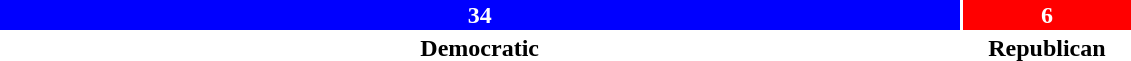<table style="width:60%; text-align:center;">
<tr style="color:white;">
<td style="background:blue; width:85.0%;"><strong>34</strong></td>
<td style="background:red; width:15.0%;"><strong>6</strong></td>
</tr>
<tr>
<td><span><strong>Democratic</strong></span></td>
<td><span><strong>Republican</strong></span></td>
</tr>
</table>
